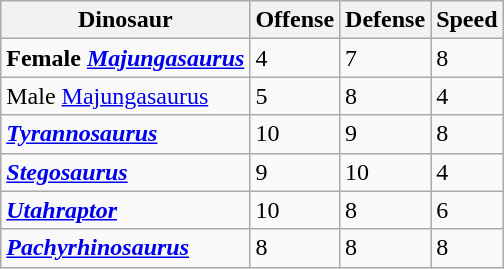<table class="wikitable">
<tr>
<th>Dinosaur</th>
<th>Offense</th>
<th>Defense</th>
<th>Speed</th>
</tr>
<tr>
<td><strong>Female <em><a href='#'>Majungasaurus</a><strong><em></td>
<td>4</td>
<td>7</td>
<td>8</td>
</tr>
<tr>
<td></strong>Male </em><a href='#'>Majungasaurus</a></em></strong></td>
<td>5</td>
<td>8</td>
<td>4</td>
</tr>
<tr>
<td><strong><em><a href='#'>Tyrannosaurus</a></em></strong></td>
<td>10</td>
<td>9</td>
<td>8</td>
</tr>
<tr>
<td><strong><em><a href='#'>Stegosaurus</a></em></strong></td>
<td>9</td>
<td>10</td>
<td>4</td>
</tr>
<tr>
<td><strong><em><a href='#'>Utahraptor</a></em></strong></td>
<td>10</td>
<td>8</td>
<td>6</td>
</tr>
<tr>
<td><strong><em><a href='#'>Pachyrhinosaurus</a></em></strong></td>
<td>8</td>
<td>8</td>
<td>8</td>
</tr>
</table>
